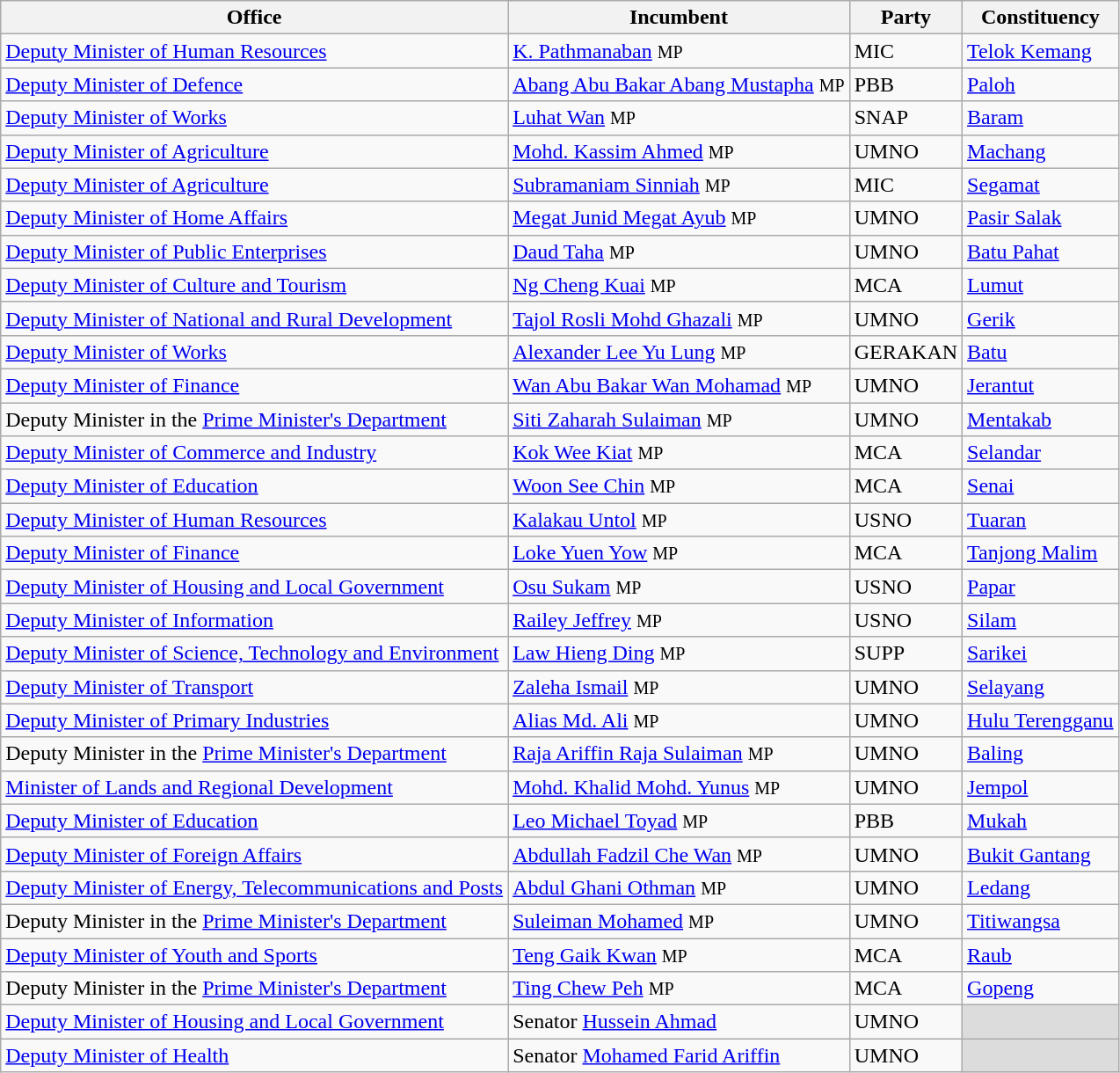<table class="sortable wikitable">
<tr>
<th>Office</th>
<th>Incumbent</th>
<th>Party</th>
<th>Constituency</th>
</tr>
<tr>
<td><a href='#'>Deputy Minister of Human Resources</a></td>
<td><a href='#'>K. Pathmanaban</a> <small>MP</small></td>
<td>MIC</td>
<td><a href='#'>Telok Kemang</a></td>
</tr>
<tr>
<td><a href='#'>Deputy Minister of Defence</a></td>
<td><a href='#'>Abang Abu Bakar Abang Mustapha</a> <small>MP</small></td>
<td>PBB</td>
<td><a href='#'>Paloh</a></td>
</tr>
<tr>
<td><a href='#'>Deputy Minister of Works</a></td>
<td><a href='#'>Luhat Wan</a> <small>MP</small></td>
<td>SNAP</td>
<td><a href='#'>Baram</a></td>
</tr>
<tr>
<td><a href='#'>Deputy Minister of Agriculture</a></td>
<td><a href='#'>Mohd. Kassim Ahmed</a> <small>MP</small></td>
<td>UMNO</td>
<td><a href='#'>Machang</a></td>
</tr>
<tr>
<td><a href='#'>Deputy Minister of Agriculture</a></td>
<td><a href='#'>Subramaniam Sinniah</a> <small>MP</small></td>
<td>MIC</td>
<td><a href='#'>Segamat</a></td>
</tr>
<tr>
<td><a href='#'>Deputy Minister of Home Affairs</a></td>
<td><a href='#'>Megat Junid Megat Ayub</a> <small>MP</small></td>
<td>UMNO</td>
<td><a href='#'>Pasir Salak</a></td>
</tr>
<tr>
<td><a href='#'>Deputy Minister of Public Enterprises</a></td>
<td><a href='#'>Daud Taha</a> <small>MP</small></td>
<td>UMNO</td>
<td><a href='#'>Batu Pahat</a></td>
</tr>
<tr>
<td><a href='#'>Deputy Minister of Culture and Tourism</a></td>
<td><a href='#'>Ng Cheng Kuai</a> <small>MP</small></td>
<td>MCA</td>
<td><a href='#'>Lumut</a></td>
</tr>
<tr>
<td><a href='#'>Deputy Minister of National and Rural Development</a></td>
<td><a href='#'>Tajol Rosli Mohd Ghazali</a> <small>MP</small></td>
<td>UMNO</td>
<td><a href='#'>Gerik</a></td>
</tr>
<tr>
<td><a href='#'>Deputy Minister of Works</a></td>
<td><a href='#'>Alexander Lee Yu Lung</a> <small>MP</small></td>
<td>GERAKAN</td>
<td><a href='#'>Batu</a></td>
</tr>
<tr>
<td><a href='#'>Deputy Minister of Finance</a></td>
<td><a href='#'>Wan Abu Bakar Wan Mohamad</a> <small>MP</small></td>
<td>UMNO</td>
<td><a href='#'>Jerantut</a></td>
</tr>
<tr>
<td>Deputy Minister in the <a href='#'>Prime Minister's Department</a></td>
<td><a href='#'>Siti Zaharah Sulaiman</a> <small>MP</small></td>
<td>UMNO</td>
<td><a href='#'>Mentakab</a></td>
</tr>
<tr>
<td><a href='#'>Deputy Minister of Commerce and Industry</a></td>
<td><a href='#'>Kok Wee Kiat</a> <small>MP</small></td>
<td>MCA</td>
<td><a href='#'>Selandar</a></td>
</tr>
<tr>
<td><a href='#'>Deputy Minister of Education</a></td>
<td><a href='#'>Woon See Chin</a> <small>MP</small></td>
<td>MCA</td>
<td><a href='#'>Senai</a></td>
</tr>
<tr>
<td><a href='#'>Deputy Minister of Human Resources</a></td>
<td><a href='#'>Kalakau Untol</a> <small>MP</small></td>
<td>USNO</td>
<td><a href='#'>Tuaran</a></td>
</tr>
<tr>
<td><a href='#'>Deputy Minister of Finance</a></td>
<td><a href='#'>Loke Yuen Yow</a> <small>MP</small></td>
<td>MCA</td>
<td><a href='#'>Tanjong Malim</a></td>
</tr>
<tr>
<td><a href='#'>Deputy Minister of Housing and Local Government</a></td>
<td><a href='#'>Osu Sukam</a> <small>MP</small></td>
<td>USNO</td>
<td><a href='#'>Papar</a></td>
</tr>
<tr>
<td><a href='#'>Deputy Minister of Information</a></td>
<td><a href='#'>Railey Jeffrey</a> <small>MP</small></td>
<td>USNO</td>
<td><a href='#'>Silam</a></td>
</tr>
<tr>
<td><a href='#'>Deputy Minister of Science, Technology and Environment</a></td>
<td><a href='#'>Law Hieng Ding</a> <small>MP</small></td>
<td>SUPP</td>
<td><a href='#'>Sarikei</a></td>
</tr>
<tr>
<td><a href='#'>Deputy Minister of Transport</a></td>
<td><a href='#'>Zaleha Ismail</a> <small>MP</small></td>
<td>UMNO</td>
<td><a href='#'>Selayang</a></td>
</tr>
<tr>
<td><a href='#'>Deputy Minister of Primary Industries</a></td>
<td><a href='#'>Alias Md. Ali</a> <small>MP</small></td>
<td>UMNO</td>
<td><a href='#'>Hulu Terengganu</a></td>
</tr>
<tr>
<td>Deputy Minister in the <a href='#'>Prime Minister's Department</a></td>
<td><a href='#'>Raja Ariffin Raja Sulaiman</a> <small>MP</small></td>
<td>UMNO</td>
<td><a href='#'>Baling</a></td>
</tr>
<tr>
<td><a href='#'>Minister of Lands and Regional Development</a></td>
<td><a href='#'>Mohd. Khalid Mohd. Yunus</a> <small>MP</small></td>
<td>UMNO</td>
<td><a href='#'>Jempol</a></td>
</tr>
<tr>
<td><a href='#'>Deputy Minister of Education</a></td>
<td><a href='#'>Leo Michael Toyad</a> <small>MP</small></td>
<td>PBB</td>
<td><a href='#'>Mukah</a></td>
</tr>
<tr>
<td><a href='#'>Deputy Minister of Foreign Affairs</a></td>
<td><a href='#'>Abdullah Fadzil Che Wan</a> <small>MP</small></td>
<td>UMNO</td>
<td><a href='#'>Bukit Gantang</a></td>
</tr>
<tr>
<td><a href='#'>Deputy Minister of Energy, Telecommunications and Posts</a></td>
<td><a href='#'>Abdul Ghani Othman</a> <small>MP</small></td>
<td>UMNO</td>
<td><a href='#'>Ledang</a></td>
</tr>
<tr>
<td>Deputy Minister in the <a href='#'>Prime Minister's Department</a></td>
<td><a href='#'>Suleiman Mohamed</a> <small>MP</small></td>
<td>UMNO</td>
<td><a href='#'>Titiwangsa</a></td>
</tr>
<tr>
<td><a href='#'>Deputy Minister of Youth and Sports</a></td>
<td><a href='#'>Teng Gaik Kwan</a> <small>MP</small></td>
<td>MCA</td>
<td><a href='#'>Raub</a></td>
</tr>
<tr>
<td>Deputy Minister in the <a href='#'>Prime Minister's Department</a></td>
<td><a href='#'>Ting Chew Peh</a> <small>MP</small></td>
<td>MCA</td>
<td><a href='#'>Gopeng</a></td>
</tr>
<tr>
<td><a href='#'>Deputy Minister of Housing and Local Government</a></td>
<td>Senator <a href='#'>Hussein Ahmad</a></td>
<td>UMNO</td>
<td bgcolor=dcdcdc></td>
</tr>
<tr>
<td><a href='#'>Deputy Minister of Health</a></td>
<td>Senator <a href='#'>Mohamed Farid Ariffin</a></td>
<td>UMNO</td>
<td bgcolor=dcdcdc></td>
</tr>
</table>
